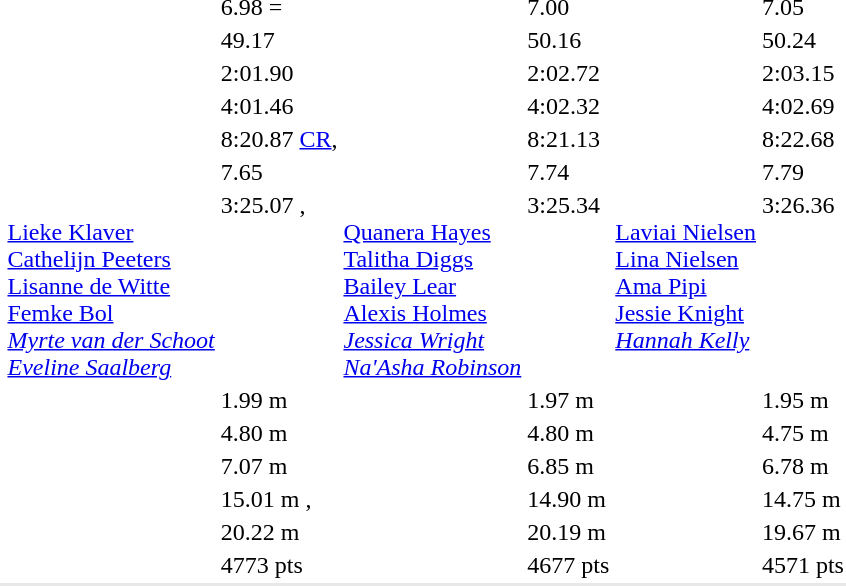<table>
<tr>
<td></td>
<td></td>
<td>6.98 =</td>
<td></td>
<td>7.00</td>
<td></td>
<td>7.05</td>
</tr>
<tr>
<td></td>
<td></td>
<td>49.17 </td>
<td></td>
<td>50.16</td>
<td></td>
<td>50.24 </td>
</tr>
<tr>
<td></td>
<td></td>
<td>2:01.90</td>
<td></td>
<td>2:02.72</td>
<td></td>
<td>2:03.15</td>
</tr>
<tr>
<td></td>
<td></td>
<td>4:01.46</td>
<td></td>
<td>4:02.32</td>
<td></td>
<td>4:02.69</td>
</tr>
<tr>
<td></td>
<td></td>
<td>8:20.87 <a href='#'>CR</a>, </td>
<td></td>
<td>8:21.13</td>
<td></td>
<td>8:22.68 </td>
</tr>
<tr>
<td></td>
<td></td>
<td>7.65 </td>
<td></td>
<td>7.74</td>
<td></td>
<td>7.79</td>
</tr>
<tr valign=top>
<td></td>
<td><br><a href='#'>Lieke Klaver</a><br><a href='#'>Cathelijn Peeters</a><br><a href='#'>Lisanne de Witte</a><br><a href='#'>Femke Bol</a><br><em><a href='#'>Myrte van der Schoot</a></em><br><em><a href='#'>Eveline Saalberg</a></em></td>
<td>3:25.07 , </td>
<td><br><a href='#'>Quanera Hayes</a><br><a href='#'>Talitha Diggs</a><br><a href='#'>Bailey Lear</a><br><a href='#'>Alexis Holmes</a><br><em><a href='#'>Jessica Wright</a></em><br><em><a href='#'>Na'Asha Robinson</a></em></td>
<td>3:25.34 </td>
<td><br><a href='#'>Laviai Nielsen</a><br><a href='#'>Lina Nielsen</a><br><a href='#'>Ama Pipi</a><br><a href='#'>Jessie Knight</a><br><em><a href='#'>Hannah Kelly</a></em></td>
<td>3:26.36 </td>
</tr>
<tr>
<td></td>
<td></td>
<td>1.99 m</td>
<td></td>
<td>1.97 m</td>
<td></td>
<td>1.95 m </td>
</tr>
<tr>
<td></td>
<td></td>
<td>4.80 m</td>
<td></td>
<td>4.80 m</td>
<td></td>
<td>4.75 m</td>
</tr>
<tr>
<td></td>
<td></td>
<td>7.07 m</td>
<td></td>
<td>6.85 m </td>
<td></td>
<td>6.78 m </td>
</tr>
<tr>
<td></td>
<td></td>
<td>15.01 m , </td>
<td></td>
<td>14.90 m </td>
<td></td>
<td>14.75 m </td>
</tr>
<tr>
<td></td>
<td></td>
<td>20.22 m </td>
<td></td>
<td>20.19 m </td>
<td></td>
<td>19.67 m</td>
</tr>
<tr>
<td></td>
<td></td>
<td>4773 pts </td>
<td></td>
<td>4677 pts </td>
<td></td>
<td>4571 pts </td>
</tr>
<tr style="background:#e8e8e8;">
<td colspan=7></td>
</tr>
</table>
